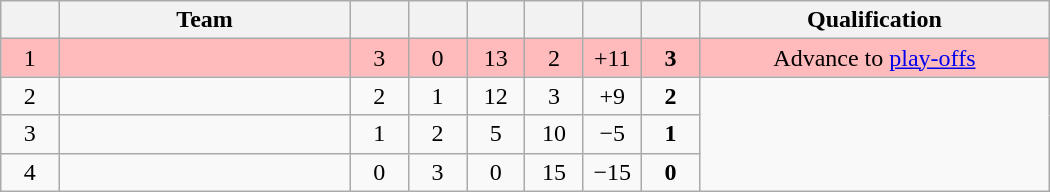<table class="wikitable" style="text-align:center" width="700">
<tr>
<th width="5%"></th>
<th width="25%">Team</th>
<th width="5%"></th>
<th width="5%"></th>
<th width="5%"></th>
<th width="5%"></th>
<th width="5%"></th>
<th width="5%"></th>
<th width="30%">Qualification</th>
</tr>
<tr bgcolor=#ffbbbb>
<td>1</td>
<td style="text-align:left"></td>
<td>3</td>
<td>0</td>
<td>13</td>
<td>2</td>
<td>+11</td>
<td><strong>3</strong></td>
<td>Advance to <a href='#'>play-offs</a></td>
</tr>
<tr>
<td>2</td>
<td style="text-align:left"></td>
<td>2</td>
<td>1</td>
<td>12</td>
<td>3</td>
<td>+9</td>
<td><strong>2</strong></td>
<td rowspan="3"></td>
</tr>
<tr>
<td>3</td>
<td style="text-align:left"></td>
<td>1</td>
<td>2</td>
<td>5</td>
<td>10</td>
<td>−5</td>
<td><strong>1</strong></td>
</tr>
<tr>
<td>4</td>
<td style="text-align:left"></td>
<td>0</td>
<td>3</td>
<td>0</td>
<td>15</td>
<td>−15</td>
<td><strong>0</strong></td>
</tr>
</table>
